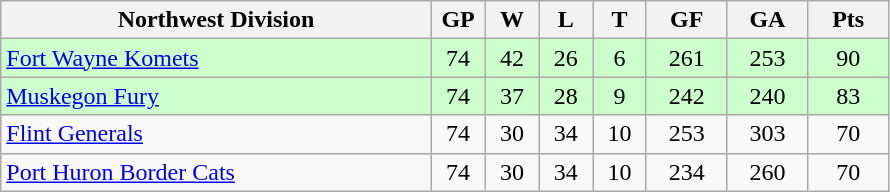<table class="wikitable">
<tr>
<th width="40%" bgcolor="#e0e0e0">Northwest Division</th>
<th width="5%" bgcolor="#e0e0e0">GP</th>
<th width="5%" bgcolor="#e0e0e0">W</th>
<th width="5%" bgcolor="#e0e0e0">L</th>
<th width="5%" bgcolor="#e0e0e0">T</th>
<th width="7.5%" bgcolor="#e0e0e0">GF</th>
<th width="7.5%" bgcolor="#e0e0e0">GA</th>
<th width="7.5%" bgcolor="#e0e0e0">Pts</th>
</tr>
<tr align="center" bgcolor="#CCFFCC">
<td align="left"><a href='#'>Fort Wayne Komets</a></td>
<td>74</td>
<td>42</td>
<td>26</td>
<td>6</td>
<td>261</td>
<td>253</td>
<td>90</td>
</tr>
<tr align="center" bgcolor="#CCFFCC">
<td align="left"><a href='#'>Muskegon Fury</a></td>
<td>74</td>
<td>37</td>
<td>28</td>
<td>9</td>
<td>242</td>
<td>240</td>
<td>83</td>
</tr>
<tr align="center">
<td align="left"><a href='#'>Flint Generals</a></td>
<td>74</td>
<td>30</td>
<td>34</td>
<td>10</td>
<td>253</td>
<td>303</td>
<td>70</td>
</tr>
<tr align="center">
<td align="left"><a href='#'>Port Huron Border Cats</a></td>
<td>74</td>
<td>30</td>
<td>34</td>
<td>10</td>
<td>234</td>
<td>260</td>
<td>70</td>
</tr>
</table>
